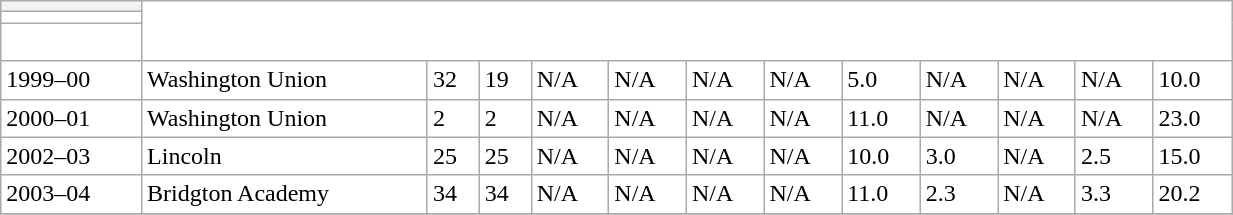<table class="wikitable collapsible" width="65%" style="background:transparent">
<tr>
<th></th>
</tr>
<tr>
<td></td>
</tr>
<tr>
<td><div><br></td>
</tr>
<tr>
<td align="left">1999–00</td>
<td align="left">Washington Union</td>
<td>32</td>
<td>19</td>
<td>N/A</td>
<td>N/A</td>
<td>N/A</td>
<td>N/A</td>
<td>5.0</td>
<td>N/A</td>
<td>N/A</td>
<td>N/A</td>
<td>10.0</td>
</tr>
<tr>
<td align="left">2000–01</td>
<td align="left">Washington Union</td>
<td>2</td>
<td>2</td>
<td>N/A</td>
<td>N/A</td>
<td>N/A</td>
<td>N/A</td>
<td>11.0</td>
<td>N/A</td>
<td>N/A</td>
<td>N/A</td>
<td>23.0</td>
</tr>
<tr>
<td align="left">2002–03</td>
<td align="left">Lincoln</td>
<td>25</td>
<td>25</td>
<td>N/A</td>
<td>N/A</td>
<td>N/A</td>
<td>N/A</td>
<td>10.0</td>
<td>3.0</td>
<td>N/A</td>
<td>2.5</td>
<td>15.0</td>
</tr>
<tr>
<td align="left">2003–04</td>
<td align="left">Bridgton Academy</td>
<td>34</td>
<td>34</td>
<td>N/A</td>
<td>N/A</td>
<td>N/A</td>
<td>N/A</td>
<td>11.0</td>
<td>2.3</td>
<td>N/A</td>
<td>3.3</td>
<td>20.2</td>
</tr>
<tr>
</tr>
</table>
